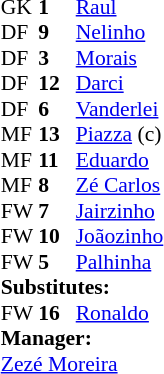<table cellspacing="0" cellpadding="0" style="font-size:90%; margin:0.2em auto;">
<tr>
<th width="25"></th>
<th width="25"></th>
</tr>
<tr>
<td>GK</td>
<td><strong>1</strong></td>
<td> <a href='#'>Raul</a></td>
</tr>
<tr>
<td>DF</td>
<td><strong>9</strong></td>
<td> <a href='#'>Nelinho</a></td>
</tr>
<tr>
<td>DF</td>
<td><strong>3</strong></td>
<td> <a href='#'>Morais</a></td>
</tr>
<tr>
<td>DF</td>
<td><strong>12</strong></td>
<td> <a href='#'>Darci</a></td>
</tr>
<tr>
<td>DF</td>
<td><strong>6</strong></td>
<td> <a href='#'>Vanderlei</a></td>
</tr>
<tr>
<td>MF</td>
<td><strong>13</strong></td>
<td> <a href='#'>Piazza</a> (c)</td>
</tr>
<tr>
<td>MF</td>
<td><strong>11</strong></td>
<td> <a href='#'>Eduardo</a></td>
<td></td>
<td></td>
</tr>
<tr>
<td>MF</td>
<td><strong>8</strong></td>
<td> <a href='#'>Zé Carlos</a></td>
</tr>
<tr>
<td>FW</td>
<td><strong>7</strong></td>
<td> <a href='#'>Jairzinho</a></td>
<td></td>
</tr>
<tr>
<td>FW</td>
<td><strong>10</strong></td>
<td> <a href='#'>Joãozinho</a></td>
</tr>
<tr>
<td>FW</td>
<td><strong>5</strong></td>
<td> <a href='#'>Palhinha</a></td>
</tr>
<tr>
<td colspan=3><strong>Substitutes:</strong></td>
</tr>
<tr>
<td>FW</td>
<td><strong>16</strong></td>
<td> <a href='#'>Ronaldo</a></td>
<td></td>
<td></td>
</tr>
<tr>
<td colspan=3><strong>Manager:</strong></td>
</tr>
<tr>
<td colspan=4> <a href='#'>Zezé Moreira</a></td>
</tr>
</table>
